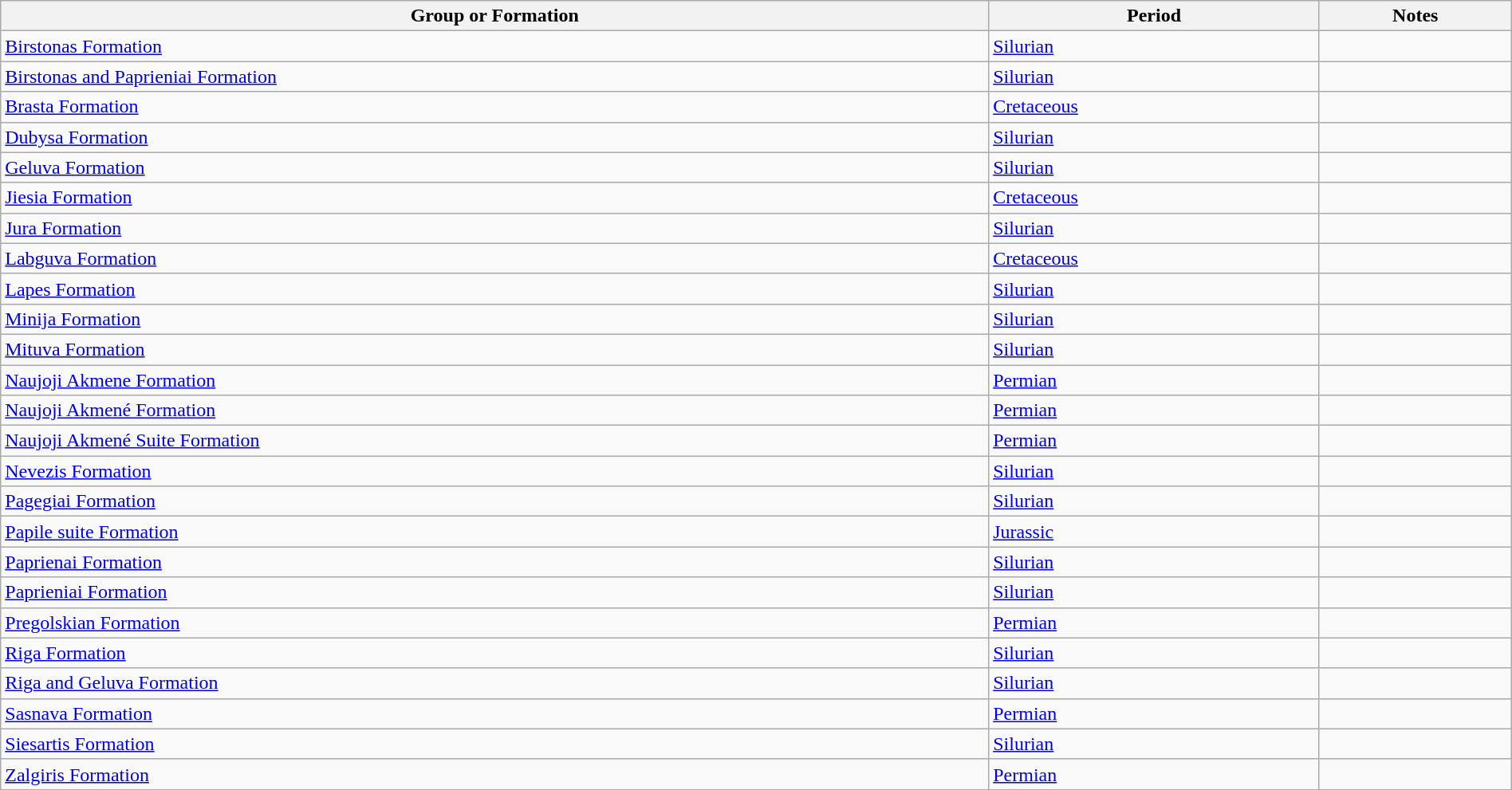<table class="wikitable sortable" style="width: 100%;">
<tr>
<th>Group or Formation</th>
<th>Period</th>
<th class="unsortable">Notes</th>
</tr>
<tr>
<td><a href='#'>Birstonas Formation</a></td>
<td><a href='#'>Silurian</a></td>
<td></td>
</tr>
<tr>
<td><a href='#'>Birstonas and Paprieniai Formation</a></td>
<td><a href='#'>Silurian</a></td>
<td></td>
</tr>
<tr>
<td><a href='#'>Brasta Formation</a></td>
<td><a href='#'>Cretaceous</a></td>
<td></td>
</tr>
<tr>
<td><a href='#'>Dubysa Formation</a></td>
<td><a href='#'>Silurian</a></td>
<td></td>
</tr>
<tr>
<td><a href='#'>Geluva Formation</a></td>
<td><a href='#'>Silurian</a></td>
<td></td>
</tr>
<tr>
<td><a href='#'>Jiesia Formation</a></td>
<td><a href='#'>Cretaceous</a></td>
<td></td>
</tr>
<tr>
<td><a href='#'>Jura Formation</a></td>
<td><a href='#'>Silurian</a></td>
<td></td>
</tr>
<tr>
<td><a href='#'>Labguva Formation</a></td>
<td><a href='#'>Cretaceous</a></td>
<td></td>
</tr>
<tr>
<td><a href='#'>Lapes Formation</a></td>
<td><a href='#'>Silurian</a></td>
<td></td>
</tr>
<tr>
<td><a href='#'>Minija Formation</a></td>
<td><a href='#'>Silurian</a></td>
<td></td>
</tr>
<tr>
<td><a href='#'>Mituva Formation</a></td>
<td><a href='#'>Silurian</a></td>
<td></td>
</tr>
<tr>
<td><a href='#'>Naujoji Akmene Formation</a></td>
<td><a href='#'>Permian</a></td>
<td></td>
</tr>
<tr>
<td><a href='#'>Naujoji Akmené Formation</a></td>
<td><a href='#'>Permian</a></td>
<td></td>
</tr>
<tr>
<td><a href='#'>Naujoji Akmené Suite Formation</a></td>
<td><a href='#'>Permian</a></td>
<td></td>
</tr>
<tr>
<td><a href='#'>Nevezis Formation</a></td>
<td><a href='#'>Silurian</a></td>
<td></td>
</tr>
<tr>
<td><a href='#'>Pagegiai Formation</a></td>
<td><a href='#'>Silurian</a></td>
<td></td>
</tr>
<tr>
<td><a href='#'>Papile suite Formation</a></td>
<td><a href='#'>Jurassic</a></td>
<td></td>
</tr>
<tr>
<td><a href='#'>Paprienai Formation</a></td>
<td><a href='#'>Silurian</a></td>
<td></td>
</tr>
<tr>
<td><a href='#'>Paprieniai Formation</a></td>
<td><a href='#'>Silurian</a></td>
<td></td>
</tr>
<tr>
<td><a href='#'>Pregolskian Formation</a></td>
<td><a href='#'>Permian</a></td>
<td></td>
</tr>
<tr>
<td><a href='#'>Riga Formation</a></td>
<td><a href='#'>Silurian</a></td>
<td></td>
</tr>
<tr>
<td><a href='#'>Riga and Geluva Formation</a></td>
<td><a href='#'>Silurian</a></td>
<td></td>
</tr>
<tr>
<td><a href='#'>Sasnava Formation</a></td>
<td><a href='#'>Permian</a></td>
<td></td>
</tr>
<tr>
<td><a href='#'>Siesartis Formation</a></td>
<td><a href='#'>Silurian</a></td>
<td></td>
</tr>
<tr>
<td><a href='#'>Zalgiris Formation</a></td>
<td><a href='#'>Permian</a></td>
<td></td>
</tr>
<tr>
</tr>
</table>
